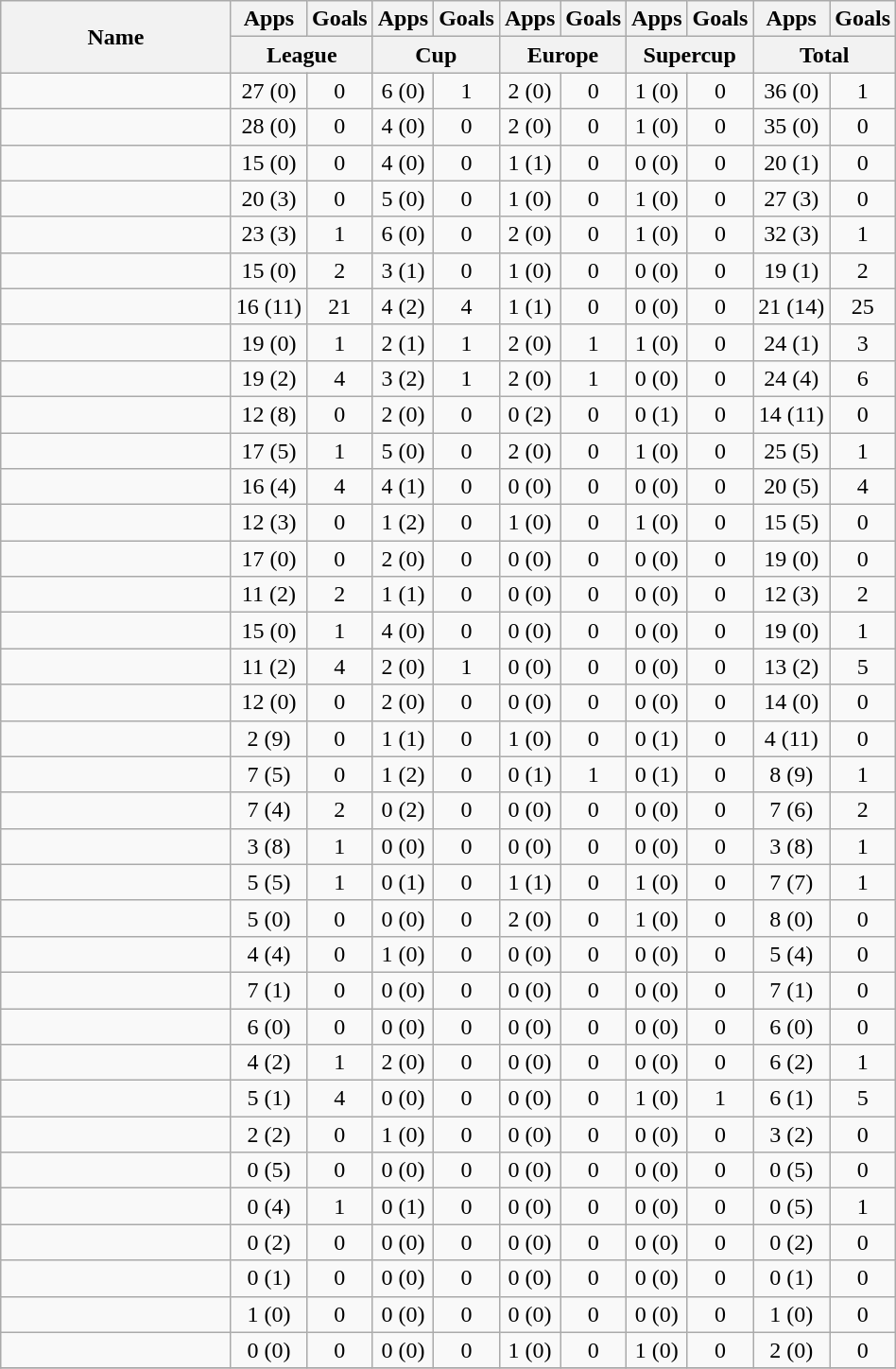<table class="wikitable sortable" style="text-align:center">
<tr>
<th rowspan="2" width="155">Name</th>
<th>Apps</th>
<th>Goals</th>
<th>Apps</th>
<th>Goals</th>
<th>Apps</th>
<th>Goals</th>
<th>Apps</th>
<th>Goals</th>
<th>Apps</th>
<th>Goals</th>
</tr>
<tr class="unsortable">
<th colspan="2" width="55">League</th>
<th colspan="2" width="55">Cup</th>
<th colspan="2" width="55">Europe</th>
<th colspan="2" width="55">Supercup</th>
<th colspan="2" width="55">Total</th>
</tr>
<tr>
<td align="left"> </td>
<td>27 (0)</td>
<td>0</td>
<td>6 (0)</td>
<td>1</td>
<td>2 (0)</td>
<td>0</td>
<td>1 (0)</td>
<td>0</td>
<td>36 (0)</td>
<td>1</td>
</tr>
<tr>
<td align="left"> </td>
<td>28 (0)</td>
<td>0</td>
<td>4 (0)</td>
<td>0</td>
<td>2 (0)</td>
<td>0</td>
<td>1 (0)</td>
<td>0</td>
<td>35 (0)</td>
<td>0</td>
</tr>
<tr>
<td align="left"> </td>
<td>15 (0)</td>
<td>0</td>
<td>4 (0)</td>
<td>0</td>
<td>1 (1)</td>
<td>0</td>
<td>0 (0)</td>
<td>0</td>
<td>20 (1)</td>
<td>0</td>
</tr>
<tr>
<td align="left"> </td>
<td>20 (3)</td>
<td>0</td>
<td>5 (0)</td>
<td>0</td>
<td>1 (0)</td>
<td>0</td>
<td>1 (0)</td>
<td>0</td>
<td>27 (3)</td>
<td>0</td>
</tr>
<tr>
<td align="left"> </td>
<td>23 (3)</td>
<td>1</td>
<td>6 (0)</td>
<td>0</td>
<td>2 (0)</td>
<td>0</td>
<td>1 (0)</td>
<td>0</td>
<td>32 (3)</td>
<td>1</td>
</tr>
<tr>
<td align="left"> </td>
<td>15 (0)</td>
<td>2</td>
<td>3 (1)</td>
<td>0</td>
<td>1 (0)</td>
<td>0</td>
<td>0 (0)</td>
<td>0</td>
<td>19 (1)</td>
<td>2</td>
</tr>
<tr>
<td align="left"> </td>
<td>16 (11)</td>
<td>21</td>
<td>4 (2)</td>
<td>4</td>
<td>1 (1)</td>
<td>0</td>
<td>0 (0)</td>
<td>0</td>
<td>21 (14)</td>
<td>25</td>
</tr>
<tr>
<td align="left"> </td>
<td>19 (0)</td>
<td>1</td>
<td>2 (1)</td>
<td>1</td>
<td>2 (0)</td>
<td>1</td>
<td>1 (0)</td>
<td>0</td>
<td>24 (1)</td>
<td>3</td>
</tr>
<tr>
<td align="left"> </td>
<td>19 (2)</td>
<td>4</td>
<td>3 (2)</td>
<td>1</td>
<td>2 (0)</td>
<td>1</td>
<td>0 (0)</td>
<td>0</td>
<td>24 (4)</td>
<td>6</td>
</tr>
<tr>
<td align="left"> </td>
<td>12 (8)</td>
<td>0</td>
<td>2 (0)</td>
<td>0</td>
<td>0 (2)</td>
<td>0</td>
<td>0 (1)</td>
<td>0</td>
<td>14 (11)</td>
<td>0</td>
</tr>
<tr>
<td align="left"> </td>
<td>17 (5)</td>
<td>1</td>
<td>5 (0)</td>
<td>0</td>
<td>2 (0)</td>
<td>0</td>
<td>1 (0)</td>
<td>0</td>
<td>25 (5)</td>
<td>1</td>
</tr>
<tr>
<td align="left"> </td>
<td>16 (4)</td>
<td>4</td>
<td>4 (1)</td>
<td>0</td>
<td>0 (0)</td>
<td>0</td>
<td>0 (0)</td>
<td>0</td>
<td>20 (5)</td>
<td>4</td>
</tr>
<tr>
<td align="left"> </td>
<td>12 (3)</td>
<td>0</td>
<td>1 (2)</td>
<td>0</td>
<td>1 (0)</td>
<td>0</td>
<td>1 (0)</td>
<td>0</td>
<td>15 (5)</td>
<td>0</td>
</tr>
<tr>
<td align="left"> </td>
<td>17 (0)</td>
<td>0</td>
<td>2 (0)</td>
<td>0</td>
<td>0 (0)</td>
<td>0</td>
<td>0 (0)</td>
<td>0</td>
<td>19 (0)</td>
<td>0</td>
</tr>
<tr>
<td align="left"> </td>
<td>11 (2)</td>
<td>2</td>
<td>1 (1)</td>
<td>0</td>
<td>0 (0)</td>
<td>0</td>
<td>0 (0)</td>
<td>0</td>
<td>12 (3)</td>
<td>2</td>
</tr>
<tr>
<td align="left"> </td>
<td>15 (0)</td>
<td>1</td>
<td>4 (0)</td>
<td>0</td>
<td>0 (0)</td>
<td>0</td>
<td>0 (0)</td>
<td>0</td>
<td>19 (0)</td>
<td>1</td>
</tr>
<tr>
<td align="left"> </td>
<td>11 (2)</td>
<td>4</td>
<td>2 (0)</td>
<td>1</td>
<td>0 (0)</td>
<td>0</td>
<td>0 (0)</td>
<td>0</td>
<td>13 (2)</td>
<td>5</td>
</tr>
<tr>
<td align="left"> </td>
<td>12 (0)</td>
<td>0</td>
<td>2 (0)</td>
<td>0</td>
<td>0 (0)</td>
<td>0</td>
<td>0 (0)</td>
<td>0</td>
<td>14 (0)</td>
<td>0</td>
</tr>
<tr>
<td align="left"> </td>
<td>2 (9)</td>
<td>0</td>
<td>1 (1)</td>
<td>0</td>
<td>1 (0)</td>
<td>0</td>
<td>0 (1)</td>
<td>0</td>
<td>4 (11)</td>
<td>0</td>
</tr>
<tr>
<td align="left"> </td>
<td>7 (5)</td>
<td>0</td>
<td>1 (2)</td>
<td>0</td>
<td>0 (1)</td>
<td>1</td>
<td>0 (1)</td>
<td>0</td>
<td>8 (9)</td>
<td>1</td>
</tr>
<tr>
<td align="left"> </td>
<td>7 (4)</td>
<td>2</td>
<td>0 (2)</td>
<td>0</td>
<td>0 (0)</td>
<td>0</td>
<td>0 (0)</td>
<td>0</td>
<td>7 (6)</td>
<td>2</td>
</tr>
<tr>
<td align="left"> </td>
<td>3 (8)</td>
<td>1</td>
<td>0 (0)</td>
<td>0</td>
<td>0 (0)</td>
<td>0</td>
<td>0 (0)</td>
<td>0</td>
<td>3 (8)</td>
<td>1</td>
</tr>
<tr>
<td align="left"> </td>
<td>5 (5)</td>
<td>1</td>
<td>0 (1)</td>
<td>0</td>
<td>1 (1)</td>
<td>0</td>
<td>1 (0)</td>
<td>0</td>
<td>7 (7)</td>
<td>1</td>
</tr>
<tr>
<td align="left"> </td>
<td>5 (0)</td>
<td>0</td>
<td>0 (0)</td>
<td>0</td>
<td>2 (0)</td>
<td>0</td>
<td>1 (0)</td>
<td>0</td>
<td>8 (0)</td>
<td>0</td>
</tr>
<tr>
<td align="left"> </td>
<td>4 (4)</td>
<td>0</td>
<td>1 (0)</td>
<td>0</td>
<td>0 (0)</td>
<td>0</td>
<td>0 (0)</td>
<td>0</td>
<td>5 (4)</td>
<td>0</td>
</tr>
<tr>
<td align="left"> </td>
<td>7 (1)</td>
<td>0</td>
<td>0 (0)</td>
<td>0</td>
<td>0 (0)</td>
<td>0</td>
<td>0 (0)</td>
<td>0</td>
<td>7 (1)</td>
<td>0</td>
</tr>
<tr>
<td align="left"> </td>
<td>6 (0)</td>
<td>0</td>
<td>0 (0)</td>
<td>0</td>
<td>0 (0)</td>
<td>0</td>
<td>0 (0)</td>
<td>0</td>
<td>6 (0)</td>
<td>0</td>
</tr>
<tr>
<td align="left"> </td>
<td>4 (2)</td>
<td>1</td>
<td>2 (0)</td>
<td>0</td>
<td>0 (0)</td>
<td>0</td>
<td>0 (0)</td>
<td>0</td>
<td>6 (2)</td>
<td>1</td>
</tr>
<tr>
<td align="left"> </td>
<td>5 (1)</td>
<td>4</td>
<td>0 (0)</td>
<td>0</td>
<td>0 (0)</td>
<td>0</td>
<td>1 (0)</td>
<td>1</td>
<td>6 (1)</td>
<td>5</td>
</tr>
<tr>
<td align="left"> </td>
<td>2 (2)</td>
<td>0</td>
<td>1 (0)</td>
<td>0</td>
<td>0 (0)</td>
<td>0</td>
<td>0 (0)</td>
<td>0</td>
<td>3 (2)</td>
<td>0</td>
</tr>
<tr>
<td align="left"> </td>
<td>0 (5)</td>
<td>0</td>
<td>0 (0)</td>
<td>0</td>
<td>0 (0)</td>
<td>0</td>
<td>0 (0)</td>
<td>0</td>
<td>0 (5)</td>
<td>0</td>
</tr>
<tr>
<td align="left"> </td>
<td>0 (4)</td>
<td>1</td>
<td>0 (1)</td>
<td>0</td>
<td>0 (0)</td>
<td>0</td>
<td>0 (0)</td>
<td>0</td>
<td>0 (5)</td>
<td>1</td>
</tr>
<tr>
<td align="left"> </td>
<td>0 (2)</td>
<td>0</td>
<td>0 (0)</td>
<td>0</td>
<td>0 (0)</td>
<td>0</td>
<td>0 (0)</td>
<td>0</td>
<td>0 (2)</td>
<td>0</td>
</tr>
<tr>
<td align="left"> </td>
<td>0 (1)</td>
<td>0</td>
<td>0 (0)</td>
<td>0</td>
<td>0 (0)</td>
<td>0</td>
<td>0 (0)</td>
<td>0</td>
<td>0 (1)</td>
<td>0</td>
</tr>
<tr>
<td align="left"> </td>
<td>1 (0)</td>
<td>0</td>
<td>0 (0)</td>
<td>0</td>
<td>0 (0)</td>
<td>0</td>
<td>0 (0)</td>
<td>0</td>
<td>1 (0)</td>
<td>0</td>
</tr>
<tr>
<td align="left"> </td>
<td>0 (0)</td>
<td>0</td>
<td>0 (0)</td>
<td>0</td>
<td>1 (0)</td>
<td>0</td>
<td>1 (0)</td>
<td>0</td>
<td>2 (0)</td>
<td>0</td>
</tr>
<tr>
</tr>
</table>
